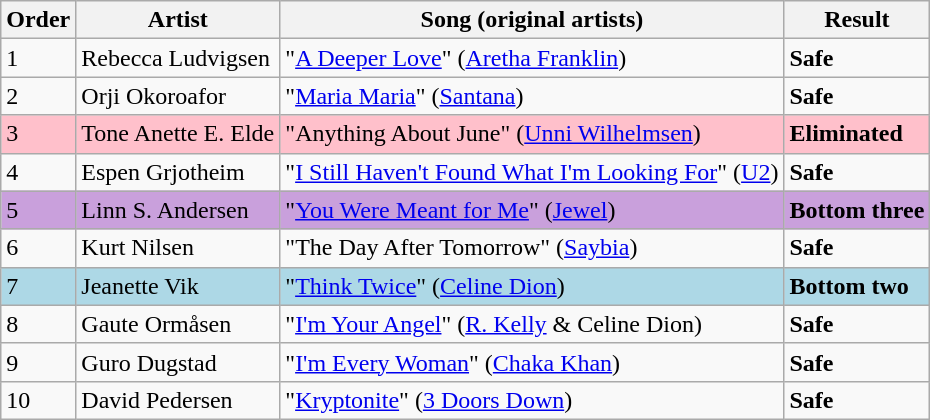<table class=wikitable>
<tr>
<th>Order</th>
<th>Artist</th>
<th>Song (original artists)</th>
<th>Result</th>
</tr>
<tr>
<td>1</td>
<td>Rebecca Ludvigsen</td>
<td>"<a href='#'>A Deeper Love</a>" (<a href='#'>Aretha Franklin</a>)</td>
<td><strong>Safe</strong></td>
</tr>
<tr>
<td>2</td>
<td>Orji Okoroafor</td>
<td>"<a href='#'>Maria Maria</a>" (<a href='#'>Santana</a>)</td>
<td><strong>Safe</strong></td>
</tr>
<tr style="background:pink;">
<td>3</td>
<td>Tone Anette E. Elde</td>
<td>"Anything About June" (<a href='#'>Unni Wilhelmsen</a>)</td>
<td><strong>Eliminated</strong></td>
</tr>
<tr>
<td>4</td>
<td>Espen Grjotheim</td>
<td>"<a href='#'>I Still Haven't Found What I'm Looking For</a>" (<a href='#'>U2</a>)</td>
<td><strong>Safe</strong></td>
</tr>
<tr style="background:#C9A0DC">
<td>5</td>
<td>Linn S. Andersen</td>
<td>"<a href='#'>You Were Meant for Me</a>" (<a href='#'>Jewel</a>)</td>
<td><strong>Bottom three</strong></td>
</tr>
<tr>
<td>6</td>
<td>Kurt Nilsen</td>
<td>"The Day After Tomorrow" (<a href='#'>Saybia</a>)</td>
<td><strong>Safe</strong></td>
</tr>
<tr style="background:lightblue;">
<td>7</td>
<td>Jeanette Vik</td>
<td>"<a href='#'>Think Twice</a>" (<a href='#'>Celine Dion</a>)</td>
<td><strong>Bottom two</strong></td>
</tr>
<tr>
<td>8</td>
<td>Gaute Ormåsen</td>
<td>"<a href='#'>I'm Your Angel</a>" (<a href='#'>R. Kelly</a> & Celine Dion)</td>
<td><strong>Safe</strong></td>
</tr>
<tr>
<td>9</td>
<td>Guro Dugstad</td>
<td>"<a href='#'>I'm Every Woman</a>" (<a href='#'>Chaka Khan</a>)</td>
<td><strong>Safe</strong></td>
</tr>
<tr>
<td>10</td>
<td>David Pedersen</td>
<td>"<a href='#'>Kryptonite</a>" (<a href='#'>3 Doors Down</a>)</td>
<td><strong>Safe</strong></td>
</tr>
</table>
